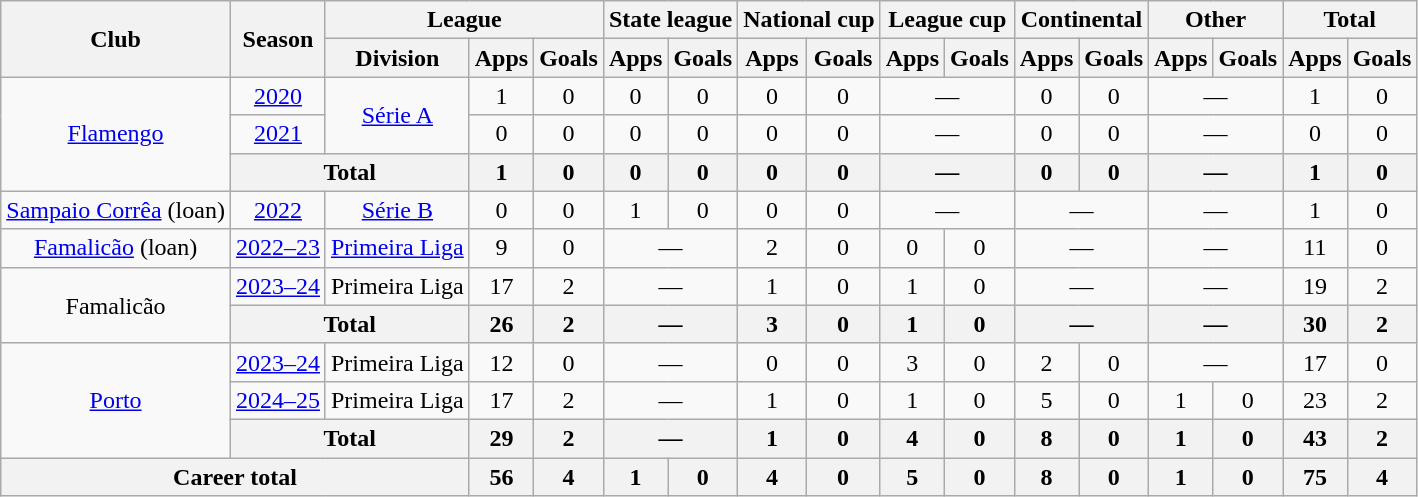<table class="wikitable" style="text-align: center">
<tr>
<th rowspan="2">Club</th>
<th rowspan="2">Season</th>
<th colspan="3">League</th>
<th colspan="2">State league</th>
<th colspan="2">National cup</th>
<th colspan="2">League cup</th>
<th colspan="2">Continental</th>
<th colspan="2">Other</th>
<th colspan="2">Total</th>
</tr>
<tr>
<th>Division</th>
<th>Apps</th>
<th>Goals</th>
<th>Apps</th>
<th>Goals</th>
<th>Apps</th>
<th>Goals</th>
<th>Apps</th>
<th>Goals</th>
<th>Apps</th>
<th>Goals</th>
<th>Apps</th>
<th>Goals</th>
<th>Apps</th>
<th>Goals</th>
</tr>
<tr>
<td rowspan="3"><a href='#'>Flamengo</a></td>
<td><a href='#'>2020</a></td>
<td rowspan="2"><a href='#'>Série A</a></td>
<td>1</td>
<td>0</td>
<td>0</td>
<td>0</td>
<td>0</td>
<td>0</td>
<td colspan="2">—</td>
<td>0</td>
<td>0</td>
<td colspan="2">—</td>
<td>1</td>
<td>0</td>
</tr>
<tr>
<td><a href='#'>2021</a></td>
<td>0</td>
<td>0</td>
<td>0</td>
<td>0</td>
<td>0</td>
<td>0</td>
<td colspan="2">—</td>
<td>0</td>
<td>0</td>
<td colspan="2">—</td>
<td>0</td>
<td>0</td>
</tr>
<tr>
<th colspan="2">Total</th>
<th>1</th>
<th>0</th>
<th>0</th>
<th>0</th>
<th>0</th>
<th>0</th>
<th colspan="2">—</th>
<th>0</th>
<th>0</th>
<th colspan="2">—</th>
<th>1</th>
<th>0</th>
</tr>
<tr>
<td rowspan="1"><a href='#'>Sampaio Corrêa</a> (loan)</td>
<td><a href='#'>2022</a></td>
<td><a href='#'>Série B</a></td>
<td>0</td>
<td>0</td>
<td>1</td>
<td>0</td>
<td>0</td>
<td>0</td>
<td colspan="2">—</td>
<td colspan="2">—</td>
<td colspan="2">—</td>
<td>1</td>
<td>0</td>
</tr>
<tr>
<td><a href='#'>Famalicão</a> (loan)</td>
<td><a href='#'>2022–23</a></td>
<td><a href='#'>Primeira Liga</a></td>
<td>9</td>
<td>0</td>
<td colspan="2">—</td>
<td>2</td>
<td>0</td>
<td>0</td>
<td>0</td>
<td colspan="2">—</td>
<td colspan="2">—</td>
<td>11</td>
<td>0</td>
</tr>
<tr>
<td rowspan="2">Famalicão</td>
<td><a href='#'>2023–24</a></td>
<td>Primeira Liga</td>
<td>17</td>
<td>2</td>
<td colspan="2">—</td>
<td>1</td>
<td>0</td>
<td>1</td>
<td>0</td>
<td colspan="2">—</td>
<td colspan="2">—</td>
<td>19</td>
<td>2</td>
</tr>
<tr>
<th colspan="2">Total</th>
<th>26</th>
<th>2</th>
<th colspan="2">—</th>
<th>3</th>
<th>0</th>
<th>1</th>
<th>0</th>
<th colspan="2">—</th>
<th colspan="2">—</th>
<th>30</th>
<th>2</th>
</tr>
<tr>
<td rowspan="3"><a href='#'>Porto</a></td>
<td><a href='#'>2023–24</a></td>
<td>Primeira Liga</td>
<td>12</td>
<td>0</td>
<td colspan="2">—</td>
<td>0</td>
<td>0</td>
<td>3</td>
<td>0</td>
<td>2</td>
<td>0</td>
<td colspan="2">—</td>
<td>17</td>
<td>0</td>
</tr>
<tr>
<td><a href='#'>2024–25</a></td>
<td>Primeira Liga</td>
<td>17</td>
<td>2</td>
<td colspan="2">—</td>
<td>1</td>
<td>0</td>
<td>1</td>
<td>0</td>
<td>5</td>
<td>0</td>
<td>1</td>
<td>0</td>
<td>23</td>
<td>2</td>
</tr>
<tr>
<th colspan="2">Total</th>
<th>29</th>
<th>2</th>
<th colspan="2">—</th>
<th>1</th>
<th>0</th>
<th>4</th>
<th>0</th>
<th>8</th>
<th>0</th>
<th>1</th>
<th>0</th>
<th>43</th>
<th>2</th>
</tr>
<tr>
<th colspan="3"><strong>Career total</strong></th>
<th>56</th>
<th>4</th>
<th>1</th>
<th>0</th>
<th>4</th>
<th>0</th>
<th>5</th>
<th>0</th>
<th>8</th>
<th>0</th>
<th>1</th>
<th>0</th>
<th>75</th>
<th>4</th>
</tr>
</table>
